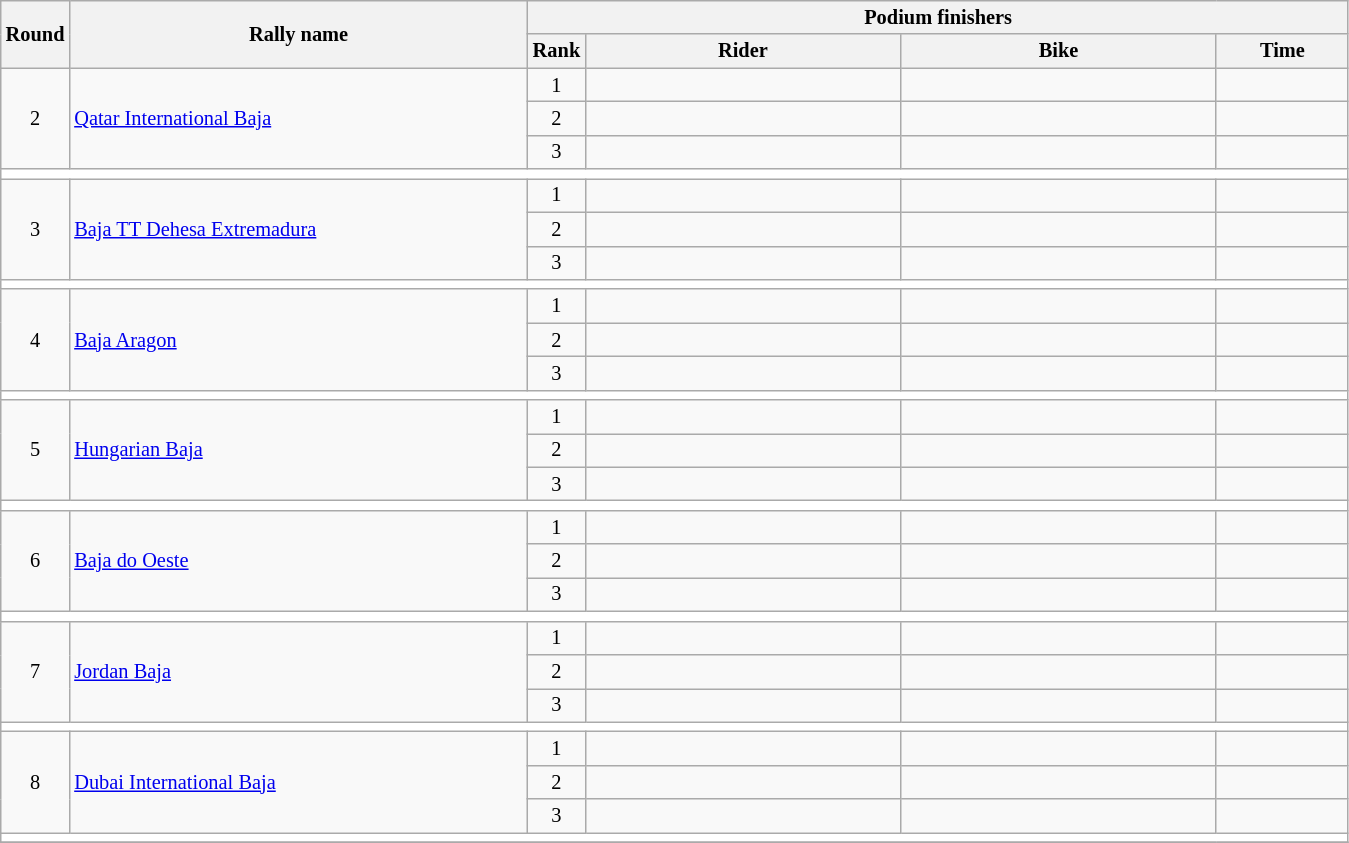<table class="wikitable" style="font-size:85%;">
<tr>
<th rowspan=2>Round</th>
<th style="width:22em" rowspan=2>Rally name</th>
<th colspan=4>Podium finishers</th>
</tr>
<tr>
<th>Rank</th>
<th style="width:15em">Rider</th>
<th style="width:15em">Bike</th>
<th style="width:6em">Time</th>
</tr>
<tr>
<td rowspan=3 align=center>2</td>
<td rowspan=3> <a href='#'>Qatar International Baja</a></td>
<td align=center>1</td>
<td></td>
<td></td>
<td align=center></td>
</tr>
<tr>
<td align=center>2</td>
<td></td>
<td></td>
<td align=center></td>
</tr>
<tr>
<td align=center>3</td>
<td></td>
<td></td>
<td align=center></td>
</tr>
<tr style="background:white;">
<td colspan="6"></td>
</tr>
<tr>
<td rowspan=3 align=center>3</td>
<td rowspan=3> <a href='#'>Baja TT Dehesa Extremadura</a></td>
<td align=center>1</td>
<td></td>
<td></td>
<td align=center></td>
</tr>
<tr>
<td align=center>2</td>
<td></td>
<td></td>
<td align=center></td>
</tr>
<tr>
<td align=center>3</td>
<td></td>
<td></td>
<td align=center></td>
</tr>
<tr style="background:white;">
<td colspan="6"></td>
</tr>
<tr>
<td rowspan=3 align=center>4</td>
<td rowspan=3> <a href='#'>Baja Aragon</a></td>
<td align=center>1</td>
<td></td>
<td></td>
<td align=center></td>
</tr>
<tr>
<td align=center>2</td>
<td></td>
<td></td>
<td align=center></td>
</tr>
<tr>
<td align=center>3</td>
<td></td>
<td></td>
<td align=center></td>
</tr>
<tr style="background:white;">
<td colspan="6"></td>
</tr>
<tr>
<td rowspan=3 align=center>5</td>
<td rowspan=3> <a href='#'>Hungarian Baja</a></td>
<td align=center>1</td>
<td></td>
<td></td>
<td align=center></td>
</tr>
<tr>
<td align=center>2</td>
<td></td>
<td></td>
<td align=center></td>
</tr>
<tr>
<td align=center>3</td>
<td></td>
<td></td>
<td align=center></td>
</tr>
<tr style="background:white;">
<td colspan="6"></td>
</tr>
<tr>
<td rowspan=3 align=center>6</td>
<td rowspan=3> <a href='#'>Baja do Oeste</a></td>
<td align=center>1</td>
<td></td>
<td></td>
<td align=center></td>
</tr>
<tr>
<td align=center>2</td>
<td></td>
<td></td>
<td align=center></td>
</tr>
<tr>
<td align=center>3</td>
<td></td>
<td></td>
<td align=center></td>
</tr>
<tr style="background:white;">
<td colspan="6"></td>
</tr>
<tr>
<td rowspan=3 align=center>7</td>
<td rowspan=3> <a href='#'>Jordan Baja</a></td>
<td align=center>1</td>
<td></td>
<td></td>
<td align=center></td>
</tr>
<tr>
<td align=center>2</td>
<td></td>
<td></td>
<td align=center></td>
</tr>
<tr>
<td align=center>3</td>
<td></td>
<td></td>
<td align=center></td>
</tr>
<tr style="background:white;">
<td colspan="6"></td>
</tr>
<tr>
<td rowspan=3 align=center>8</td>
<td rowspan=3> <a href='#'>Dubai International Baja</a></td>
<td align=center>1</td>
<td></td>
<td></td>
<td align=center></td>
</tr>
<tr>
<td align=center>2</td>
<td></td>
<td></td>
<td align=center></td>
</tr>
<tr>
<td align=center>3</td>
<td></td>
<td></td>
<td align=center></td>
</tr>
<tr style="background:white;">
<td colspan="6"></td>
</tr>
<tr>
</tr>
</table>
